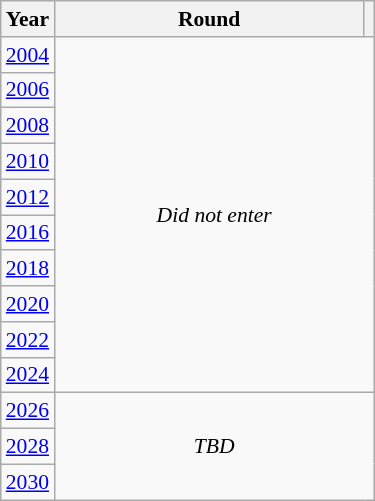<table class="wikitable" style="text-align: center; font-size:90%">
<tr>
<th>Year</th>
<th style="width:200px">Round</th>
<th></th>
</tr>
<tr>
<td><a href='#'>2004</a></td>
<td colspan="2" rowspan="10"><em>Did not enter</em></td>
</tr>
<tr>
<td><a href='#'>2006</a></td>
</tr>
<tr>
<td><a href='#'>2008</a></td>
</tr>
<tr>
<td><a href='#'>2010</a></td>
</tr>
<tr>
<td><a href='#'>2012</a></td>
</tr>
<tr>
<td><a href='#'>2016</a></td>
</tr>
<tr>
<td><a href='#'>2018</a></td>
</tr>
<tr>
<td><a href='#'>2020</a></td>
</tr>
<tr>
<td><a href='#'>2022</a></td>
</tr>
<tr>
<td><a href='#'>2024</a></td>
</tr>
<tr>
<td><a href='#'>2026</a></td>
<td colspan="2" rowspan="3"><em>TBD</em></td>
</tr>
<tr>
<td><a href='#'>2028</a></td>
</tr>
<tr>
<td><a href='#'>2030</a></td>
</tr>
</table>
